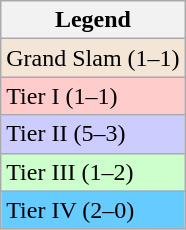<table class="wikitable">
<tr>
<th>Legend</th>
</tr>
<tr style="background:#f3e6d7;">
<td>Grand Slam (1–1)</td>
</tr>
<tr style="background:#fcc;">
<td>Tier I (1–1)</td>
</tr>
<tr style="background:#ccf;">
<td>Tier II (5–3)</td>
</tr>
<tr style="background:#cfc;">
<td>Tier III (1–2)</td>
</tr>
<tr style="background:#6cf;">
<td>Tier IV (2–0)</td>
</tr>
</table>
